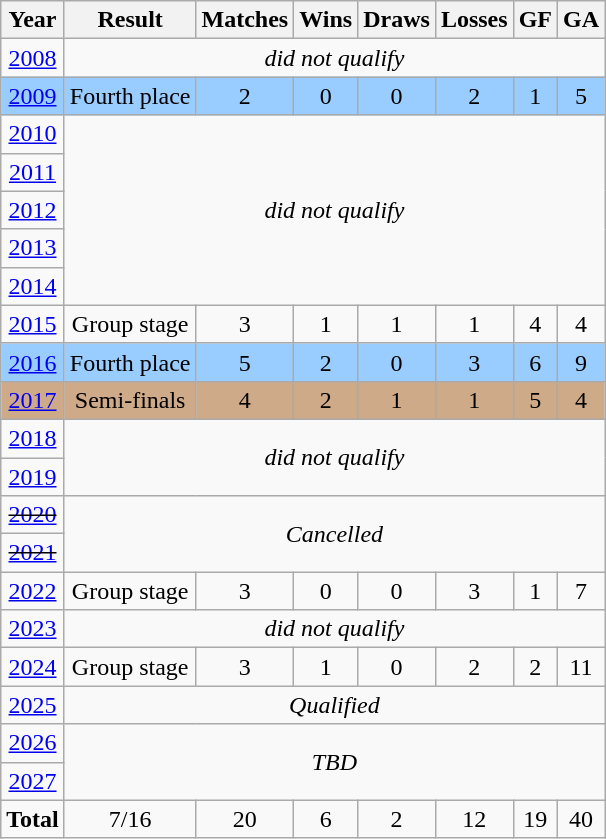<table class="wikitable" style="text-align: center;">
<tr>
<th>Year</th>
<th>Result</th>
<th>Matches</th>
<th>Wins</th>
<th>Draws</th>
<th>Losses</th>
<th>GF</th>
<th>GA</th>
</tr>
<tr>
<td> <a href='#'>2008</a></td>
<td colspan=7><em>did not qualify</em></td>
</tr>
<tr style="background:#9acdff;">
<td> <a href='#'>2009</a></td>
<td>Fourth place</td>
<td>2</td>
<td>0</td>
<td>0</td>
<td>2</td>
<td>1</td>
<td>5</td>
</tr>
<tr>
<td> <a href='#'>2010</a></td>
<td colspan=7 rowspan=5><em>did not qualify</em></td>
</tr>
<tr>
<td> <a href='#'>2011</a></td>
</tr>
<tr>
<td> <a href='#'>2012</a></td>
</tr>
<tr>
<td> <a href='#'>2013</a></td>
</tr>
<tr>
<td> <a href='#'>2014</a></td>
</tr>
<tr>
<td> <a href='#'>2015</a></td>
<td>Group stage</td>
<td>3</td>
<td>1</td>
<td>1</td>
<td>1</td>
<td>4</td>
<td>4</td>
</tr>
<tr style="background:#9acdff;">
<td> <a href='#'>2016</a></td>
<td>Fourth place</td>
<td>5</td>
<td>2</td>
<td>0</td>
<td>3</td>
<td>6</td>
<td>9</td>
</tr>
<tr style="background:#cfaa88;">
<td> <a href='#'>2017</a></td>
<td>Semi-finals</td>
<td>4</td>
<td>2</td>
<td>1</td>
<td>1</td>
<td>5</td>
<td>4</td>
</tr>
<tr>
<td> <a href='#'>2018</a></td>
<td colspan=7 rowspan=2><em>did not qualify</em></td>
</tr>
<tr>
<td> <a href='#'>2019</a></td>
</tr>
<tr>
<td> <s><a href='#'>2020</a></s></td>
<td colspan=7 rowspan=2><em>Cancelled</em></td>
</tr>
<tr>
<td> <s><a href='#'>2021</a></s></td>
</tr>
<tr>
<td> <a href='#'>2022</a></td>
<td>Group stage</td>
<td>3</td>
<td>0</td>
<td>0</td>
<td>3</td>
<td>1</td>
<td>7</td>
</tr>
<tr>
<td> <a href='#'>2023</a></td>
<td colspan=7><em>did not qualify</em></td>
</tr>
<tr>
<td> <a href='#'>2024</a></td>
<td>Group stage</td>
<td>3</td>
<td>1</td>
<td>0</td>
<td>2</td>
<td>2</td>
<td>11</td>
</tr>
<tr>
<td> <a href='#'>2025</a></td>
<td colspan=7><em>Qualified</em></td>
</tr>
<tr>
<td> <a href='#'>2026</a></td>
<td colspan=7 rowspan=2><em>TBD</em></td>
</tr>
<tr>
<td> <a href='#'>2027</a></td>
</tr>
<tr>
<td><strong>Total</strong></td>
<td>7/16</td>
<td>20</td>
<td>6</td>
<td>2</td>
<td>12</td>
<td>19</td>
<td>40</td>
</tr>
</table>
